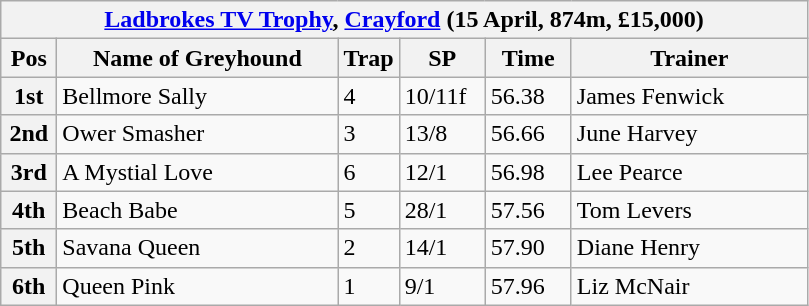<table class="wikitable">
<tr>
<th colspan="6"><a href='#'>Ladbrokes TV Trophy</a>, <a href='#'>Crayford</a> (15 April, 874m, £15,000)</th>
</tr>
<tr>
<th width=30>Pos</th>
<th width=180>Name of Greyhound</th>
<th width=30>Trap</th>
<th width=50>SP</th>
<th width=50>Time</th>
<th width=150>Trainer</th>
</tr>
<tr>
<th>1st</th>
<td>Bellmore Sally</td>
<td>4</td>
<td>10/11f</td>
<td>56.38</td>
<td>James Fenwick</td>
</tr>
<tr>
<th>2nd</th>
<td>Ower Smasher</td>
<td>3</td>
<td>13/8</td>
<td>56.66</td>
<td>June Harvey</td>
</tr>
<tr>
<th>3rd</th>
<td>A Mystial Love</td>
<td>6</td>
<td>12/1</td>
<td>56.98</td>
<td>Lee Pearce</td>
</tr>
<tr>
<th>4th</th>
<td>Beach Babe</td>
<td>5</td>
<td>28/1</td>
<td>57.56</td>
<td>Tom Levers</td>
</tr>
<tr>
<th>5th</th>
<td>Savana Queen</td>
<td>2</td>
<td>14/1</td>
<td>57.90</td>
<td>Diane Henry</td>
</tr>
<tr>
<th>6th</th>
<td>Queen Pink</td>
<td>1</td>
<td>9/1</td>
<td>57.96</td>
<td>Liz McNair</td>
</tr>
</table>
